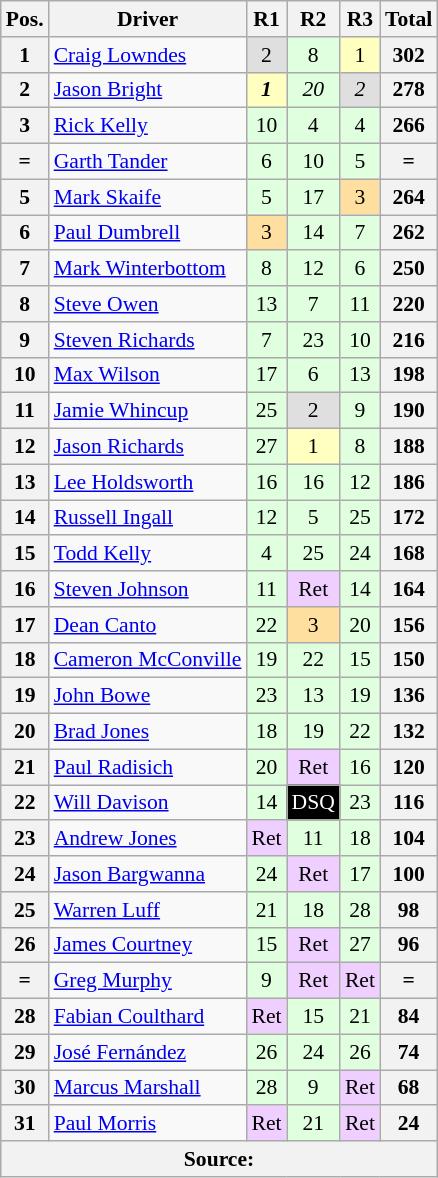<table class="wikitable" style="font-size:90%; text-align:center">
<tr>
<th>Pos.</th>
<th>Driver</th>
<th>R1</th>
<th>R2</th>
<th>R3</th>
<th>Total</th>
</tr>
<tr>
<th>1</th>
<td align=left> <a href='#'>Craig Lowndes</a></td>
<td style="background:#dfdfdf;">2</td>
<td style="background:#dfffdf;">8</td>
<td style="background:#ffffbf;">1</td>
<th>302</th>
</tr>
<tr>
<th>2</th>
<td align=left> <a href='#'>Jason Bright</a></td>
<td style="background:#ffffbf;"><strong> <em>1</em> </strong></td>
<td style="background:#dfffdf;"><em>20</em></td>
<td style="background:#dfdfdf;"><em>2</em></td>
<th>278</th>
</tr>
<tr>
<th>3</th>
<td align=left> <a href='#'>Rick Kelly</a></td>
<td style="background:#dfffdf;">10</td>
<td style="background:#dfffdf;">4</td>
<td style="background:#dfffdf;">4</td>
<th>266</th>
</tr>
<tr>
<th>=</th>
<td align=left> <a href='#'>Garth Tander</a></td>
<td style="background:#dfffdf;">6</td>
<td style="background:#dfffdf;">10</td>
<td style="background:#dfffdf;">5</td>
<th>=</th>
</tr>
<tr>
<th>5</th>
<td align=left> <a href='#'>Mark Skaife</a></td>
<td style="background:#dfffdf;">5</td>
<td style="background:#dfffdf;">17</td>
<td style="background:#ffdf9f;">3</td>
<th>264</th>
</tr>
<tr>
<th>6</th>
<td align=left> <a href='#'>Paul Dumbrell</a></td>
<td style="background:#ffdf9f;">3</td>
<td style="background:#dfffdf;">14</td>
<td style="background:#dfffdf;">7</td>
<th>262</th>
</tr>
<tr>
<th>7</th>
<td align=left> <a href='#'>Mark Winterbottom</a></td>
<td style="background:#dfffdf;">8</td>
<td style="background:#dfffdf;">12</td>
<td style="background:#dfffdf;">6</td>
<th>250</th>
</tr>
<tr>
<th>8</th>
<td align=left> <a href='#'>Steve Owen</a></td>
<td style="background:#dfffdf;">13</td>
<td style="background:#dfffdf;">7</td>
<td style="background:#dfffdf;">11</td>
<th>220</th>
</tr>
<tr>
<th>9</th>
<td align=left> <a href='#'>Steven Richards</a></td>
<td style="background:#dfffdf;">7</td>
<td style="background:#dfffdf;">23</td>
<td style="background:#dfffdf;">10</td>
<th>216</th>
</tr>
<tr>
<th>10</th>
<td align=left> <a href='#'>Max Wilson</a></td>
<td style="background:#dfffdf;">17</td>
<td style="background:#dfffdf;">6</td>
<td style="background:#dfffdf;">13</td>
<th>198</th>
</tr>
<tr>
<th>11</th>
<td align=left> <a href='#'>Jamie Whincup</a></td>
<td style="background:#dfffdf;">25</td>
<td style="background:#dfdfdf;">2</td>
<td style="background:#dfffdf;">9</td>
<th>190</th>
</tr>
<tr>
<th>12</th>
<td align=left> <a href='#'>Jason Richards</a></td>
<td style="background:#dfffdf;">27</td>
<td style="background:#ffffbf;">1</td>
<td style="background:#dfffdf;">8</td>
<th>188</th>
</tr>
<tr>
<th>13</th>
<td align=left> <a href='#'>Lee Holdsworth</a></td>
<td style="background:#dfffdf;">16</td>
<td style="background:#dfffdf;">16</td>
<td style="background:#dfffdf;">12</td>
<th>186</th>
</tr>
<tr>
<th>14</th>
<td align=left> <a href='#'>Russell Ingall</a></td>
<td style="background:#dfffdf;">12</td>
<td style="background:#dfffdf;">5</td>
<td style="background:#dfffdf;">25</td>
<th>172</th>
</tr>
<tr>
<th>15</th>
<td align=left> <a href='#'>Todd Kelly</a></td>
<td style="background:#dfffdf;">4</td>
<td style="background:#dfffdf;">25</td>
<td style="background:#dfffdf;">24</td>
<th>168</th>
</tr>
<tr>
<th>16</th>
<td align=left> <a href='#'>Steven Johnson</a></td>
<td style="background:#dfffdf;">11</td>
<td style="background:#efcfff;">Ret</td>
<td style="background:#dfffdf;">14</td>
<th>164</th>
</tr>
<tr>
<th>17</th>
<td align=left> <a href='#'>Dean Canto</a></td>
<td style="background:#dfffdf;">22</td>
<td style="background:#ffdf9f;">3</td>
<td style="background:#dfffdf;">20</td>
<th>156</th>
</tr>
<tr>
<th>18</th>
<td align=left> <a href='#'>Cameron McConville</a></td>
<td style="background:#dfffdf;">19</td>
<td style="background:#dfffdf;">22</td>
<td style="background:#dfffdf;">15</td>
<th>150</th>
</tr>
<tr>
<th>19</th>
<td align=left> <a href='#'>John Bowe</a></td>
<td style="background:#dfffdf;">23</td>
<td style="background:#dfffdf;">13</td>
<td style="background:#dfffdf;">19</td>
<th>136</th>
</tr>
<tr>
<th>20</th>
<td align=left> <a href='#'>Brad Jones</a></td>
<td style="background:#dfffdf;">18</td>
<td style="background:#dfffdf;">19</td>
<td style="background:#dfffdf;">22</td>
<th>132</th>
</tr>
<tr>
<th>21</th>
<td align=left> <a href='#'>Paul Radisich</a></td>
<td style="background:#dfffdf;">20</td>
<td style="background:#efcfff;">Ret</td>
<td style="background:#dfffdf;">16</td>
<th>120</th>
</tr>
<tr>
<th>22</th>
<td align=left> <a href='#'>Will Davison</a></td>
<td style="background:#dfffdf;">14</td>
<td style="background:#000000; color:white">DSQ</td>
<td style="background:#dfffdf;">23</td>
<th>116</th>
</tr>
<tr>
<th>23</th>
<td align=left> <a href='#'>Andrew Jones</a></td>
<td style="background:#efcfff;">Ret</td>
<td style="background:#dfffdf;">11</td>
<td style="background:#dfffdf;">18</td>
<th>104</th>
</tr>
<tr>
<th>24</th>
<td align=left> <a href='#'>Jason Bargwanna</a></td>
<td style="background:#dfffdf;">24</td>
<td style="background:#efcfff;">Ret</td>
<td style="background:#dfffdf;">17</td>
<th>100</th>
</tr>
<tr>
<th>25</th>
<td align=left> <a href='#'>Warren Luff</a></td>
<td style="background:#dfffdf;">21</td>
<td style="background:#dfffdf;">18</td>
<td style="background:#dfffdf;">28</td>
<th>98</th>
</tr>
<tr>
<th>26</th>
<td align=left> <a href='#'>James Courtney</a></td>
<td style="background:#dfffdf;">15</td>
<td style="background:#efcfff;">Ret</td>
<td style="background:#dfffdf;">27</td>
<th>96</th>
</tr>
<tr>
<th>=</th>
<td align=left> <a href='#'>Greg Murphy</a></td>
<td style="background:#dfffdf;">9</td>
<td style="background:#efcfff;">Ret</td>
<td style="background:#efcfff;">Ret</td>
<th>=</th>
</tr>
<tr>
<th>28</th>
<td align=left> <a href='#'>Fabian Coulthard</a></td>
<td style="background:#efcfff;">Ret</td>
<td style="background:#dfffdf;">15</td>
<td style="background:#dfffdf;">21</td>
<th>84</th>
</tr>
<tr>
<th>29</th>
<td align=left> <a href='#'>José Fernández</a></td>
<td style="background:#dfffdf;">26</td>
<td style="background:#dfffdf;">24</td>
<td style="background:#dfffdf;">26</td>
<th>74</th>
</tr>
<tr>
<th>30</th>
<td align=left> <a href='#'>Marcus Marshall</a></td>
<td style="background:#dfffdf;">28</td>
<td style="background:#dfffdf;">9</td>
<td style="background:#efcfff;">Ret</td>
<th>68</th>
</tr>
<tr>
<th>31</th>
<td align=left> <a href='#'>Paul Morris</a></td>
<td style="background:#efcfff;">Ret</td>
<td style="background:#dfffdf;">21</td>
<td style="background:#efcfff;">Ret</td>
<th>24</th>
</tr>
<tr>
<th colspan=6>Source:</th>
</tr>
</table>
